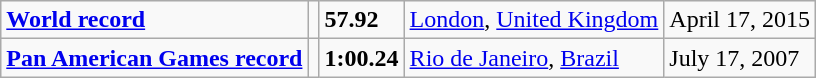<table class="wikitable">
<tr>
<td><strong><a href='#'>World record</a></strong></td>
<td></td>
<td><strong>57.92</strong></td>
<td><a href='#'>London</a>, <a href='#'>United Kingdom</a></td>
<td>April 17, 2015</td>
</tr>
<tr>
<td><strong><a href='#'>Pan American Games record</a></strong></td>
<td></td>
<td><strong>1:00.24</strong></td>
<td><a href='#'>Rio de Janeiro</a>, <a href='#'>Brazil</a></td>
<td>July 17, 2007</td>
</tr>
</table>
